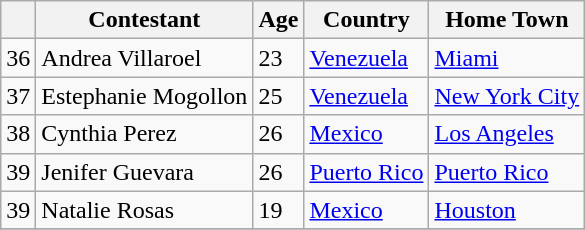<table class="wikitable">
<tr>
<th></th>
<th>Contestant</th>
<th>Age</th>
<th>Country</th>
<th>Home Town</th>
</tr>
<tr>
<td>36</td>
<td>Andrea Villaroel</td>
<td>23</td>
<td> <a href='#'>Venezuela</a></td>
<td><a href='#'>Miami</a></td>
</tr>
<tr>
<td>37</td>
<td>Estephanie Mogollon</td>
<td>25</td>
<td> <a href='#'>Venezuela</a></td>
<td><a href='#'>New York City</a></td>
</tr>
<tr>
<td>38</td>
<td>Cynthia Perez</td>
<td>26</td>
<td> <a href='#'>Mexico</a></td>
<td><a href='#'>Los Angeles</a></td>
</tr>
<tr>
<td>39</td>
<td>Jenifer Guevara</td>
<td>26</td>
<td> <a href='#'>Puerto Rico</a></td>
<td><a href='#'>Puerto Rico</a></td>
</tr>
<tr>
<td>39</td>
<td>Natalie Rosas</td>
<td>19</td>
<td> <a href='#'>Mexico</a></td>
<td><a href='#'>Houston</a></td>
</tr>
<tr>
</tr>
</table>
